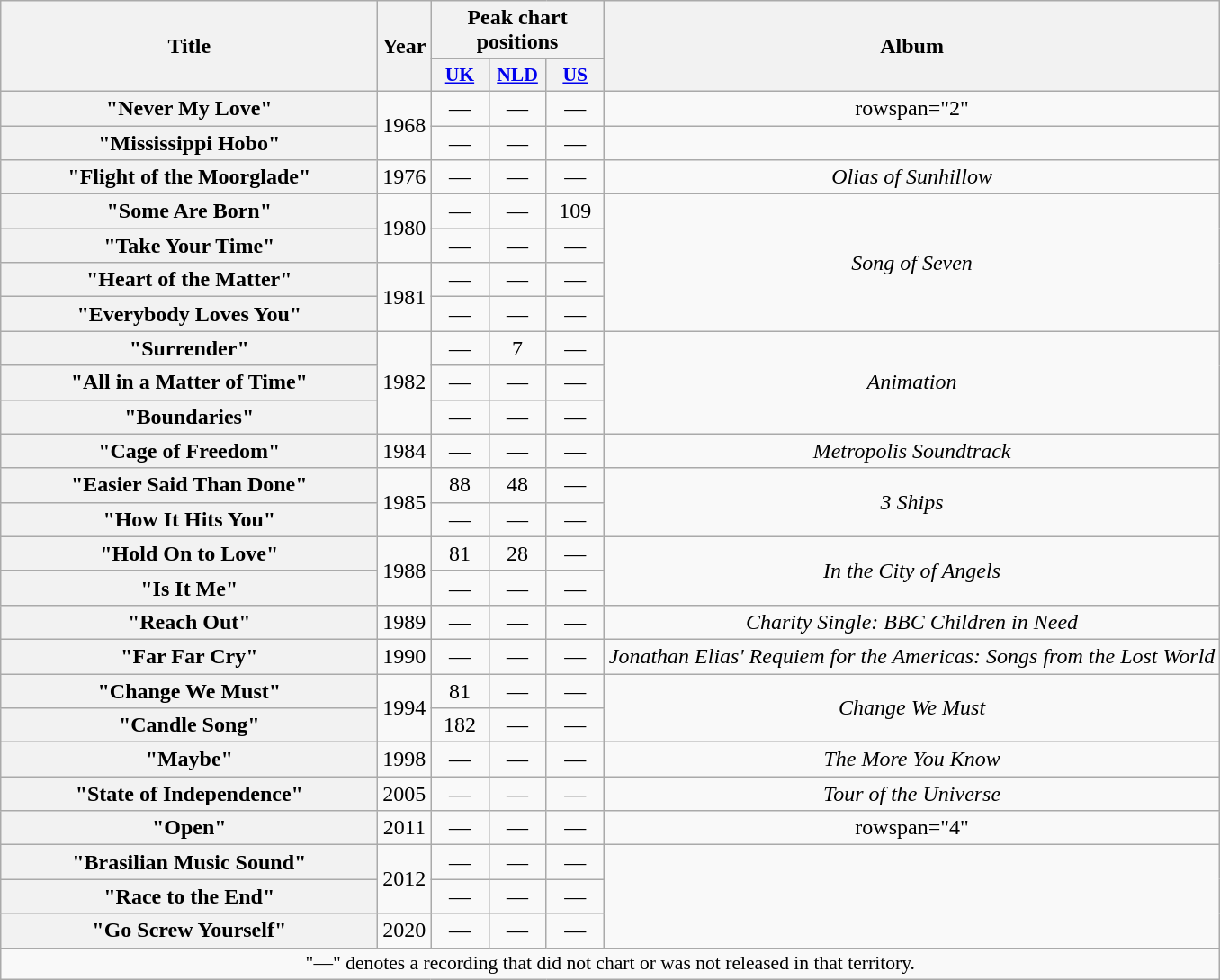<table class="wikitable plainrowheaders" style="text-align:center;">
<tr>
<th scope="col" rowspan="2" style="width:17em;">Title</th>
<th scope="col" rowspan="2">Year</th>
<th scope="col" colspan="3">Peak chart positions</th>
<th scope="col" rowspan="2">Album</th>
</tr>
<tr>
<th scope="col" style="width:2.5em;font-size:90%;"><a href='#'>UK</a><br></th>
<th scope="col" style="width:2.5em;font-size:90%;"><a href='#'>NLD</a><br></th>
<th scope="col" style="width:2.5em;font-size:90%;"><a href='#'>US</a><br></th>
</tr>
<tr>
<th scope="row">"Never My Love"</th>
<td rowspan="2">1968</td>
<td>—</td>
<td>—</td>
<td>—</td>
<td>rowspan="2" </td>
</tr>
<tr>
<th scope="row">"Mississippi Hobo"</th>
<td>—</td>
<td>—</td>
<td>—</td>
</tr>
<tr>
<th scope="row">"Flight of the Moorglade"</th>
<td>1976</td>
<td>—</td>
<td>—</td>
<td>—</td>
<td><em>Olias of Sunhillow</em></td>
</tr>
<tr>
<th scope="row">"Some Are Born"</th>
<td rowspan="2">1980</td>
<td>—</td>
<td>—</td>
<td>109</td>
<td rowspan="4"><em>Song of Seven</em></td>
</tr>
<tr>
<th scope="row">"Take Your Time"</th>
<td>—</td>
<td>—</td>
<td>—</td>
</tr>
<tr>
<th scope="row">"Heart of the Matter"</th>
<td rowspan="2">1981</td>
<td>—</td>
<td>—</td>
<td>—</td>
</tr>
<tr>
<th scope="row">"Everybody Loves You"</th>
<td>—</td>
<td>—</td>
<td>—</td>
</tr>
<tr>
<th scope="row">"Surrender"</th>
<td rowspan="3">1982</td>
<td>—</td>
<td>7</td>
<td>—</td>
<td rowspan="3"><em>Animation</em></td>
</tr>
<tr>
<th scope="row">"All in a Matter of Time"</th>
<td>—</td>
<td>—</td>
<td>—</td>
</tr>
<tr>
<th scope="row">"Boundaries"</th>
<td>—</td>
<td>—</td>
<td>—</td>
</tr>
<tr>
<th scope="row">"Cage of Freedom"</th>
<td>1984</td>
<td>—</td>
<td>—</td>
<td>—</td>
<td><em>Metropolis Soundtrack</em></td>
</tr>
<tr>
<th scope="row">"Easier Said Than Done"</th>
<td rowspan="2">1985</td>
<td>88</td>
<td>48</td>
<td>—</td>
<td rowspan="2"><em>3 Ships</em></td>
</tr>
<tr>
<th scope="row">"How It Hits You"</th>
<td>—</td>
<td>—</td>
<td>—</td>
</tr>
<tr>
<th scope="row">"Hold On to Love"</th>
<td rowspan="2">1988</td>
<td>81</td>
<td>28</td>
<td>—</td>
<td rowspan="2"><em>In the City of Angels</em></td>
</tr>
<tr>
<th scope="row">"Is It Me"</th>
<td>—</td>
<td>—</td>
<td>—</td>
</tr>
<tr>
<th scope="row">"Reach Out"</th>
<td>1989</td>
<td>—</td>
<td>—</td>
<td>—</td>
<td><em>Charity Single: BBC Children in Need</em></td>
</tr>
<tr>
<th scope="row">"Far Far Cry"</th>
<td>1990</td>
<td>—</td>
<td>—</td>
<td>—</td>
<td><em>Jonathan Elias' Requiem for the Americas: Songs from the Lost World</em></td>
</tr>
<tr>
<th scope="row">"Change We Must"</th>
<td rowspan="2">1994</td>
<td>81</td>
<td>—</td>
<td>—</td>
<td rowspan="2"><em>Change We Must</em></td>
</tr>
<tr>
<th scope="row">"Candle Song"</th>
<td>182</td>
<td>—</td>
<td>—</td>
</tr>
<tr>
<th scope="row">"Maybe"</th>
<td>1998</td>
<td>—</td>
<td>—</td>
<td>—</td>
<td><em>The More You Know</em></td>
</tr>
<tr>
<th scope="row">"State of Independence"</th>
<td>2005</td>
<td>—</td>
<td>—</td>
<td>—</td>
<td><em>Tour of the Universe</em></td>
</tr>
<tr>
<th scope="row">"Open"</th>
<td>2011</td>
<td>—</td>
<td>—</td>
<td>—</td>
<td>rowspan="4" </td>
</tr>
<tr>
<th scope="row">"Brasilian Music Sound"</th>
<td rowspan="2">2012</td>
<td>—</td>
<td>—</td>
<td>—</td>
</tr>
<tr>
<th scope="row">"Race to the End"</th>
<td>—</td>
<td>—</td>
<td>—</td>
</tr>
<tr>
<th scope="row">"Go Screw Yourself"</th>
<td>2020</td>
<td>—</td>
<td>—</td>
<td>—</td>
</tr>
<tr>
<td colspan="14" style="font-size:90%">"—" denotes a recording that did not chart or was not released in that territory.</td>
</tr>
</table>
